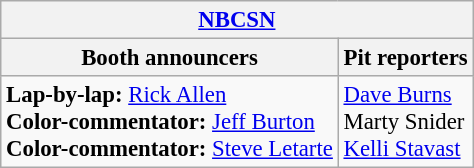<table class="wikitable" style="font-size: 95%">
<tr>
<th colspan="2"><a href='#'>NBCSN</a></th>
</tr>
<tr>
<th>Booth announcers</th>
<th>Pit reporters</th>
</tr>
<tr>
<td><strong>Lap-by-lap:</strong> <a href='#'>Rick Allen</a><br><strong>Color-commentator:</strong> <a href='#'>Jeff Burton</a><br><strong>Color-commentator:</strong> <a href='#'>Steve Letarte</a></td>
<td><a href='#'>Dave Burns</a><br>Marty Snider<br><a href='#'>Kelli Stavast</a></td>
</tr>
</table>
